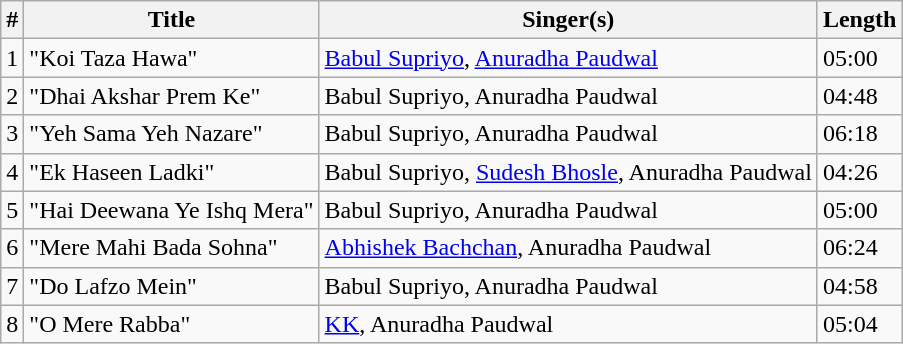<table class="wikitable">
<tr>
<th>#</th>
<th>Title</th>
<th>Singer(s)</th>
<th>Length</th>
</tr>
<tr>
<td>1</td>
<td>"Koi Taza Hawa"</td>
<td><a href='#'>Babul Supriyo</a>, <a href='#'>Anuradha Paudwal</a></td>
<td>05:00</td>
</tr>
<tr>
<td>2</td>
<td>"Dhai Akshar Prem Ke"</td>
<td>Babul Supriyo, Anuradha Paudwal</td>
<td>04:48</td>
</tr>
<tr>
<td>3</td>
<td>"Yeh Sama Yeh Nazare"</td>
<td>Babul Supriyo, Anuradha Paudwal</td>
<td>06:18</td>
</tr>
<tr>
<td>4</td>
<td>"Ek Haseen Ladki"</td>
<td>Babul Supriyo, <a href='#'>Sudesh Bhosle</a>, Anuradha Paudwal</td>
<td>04:26</td>
</tr>
<tr>
<td>5</td>
<td>"Hai Deewana Ye Ishq Mera"</td>
<td>Babul Supriyo, Anuradha Paudwal</td>
<td>05:00</td>
</tr>
<tr>
<td>6</td>
<td>"Mere Mahi Bada Sohna"</td>
<td><a href='#'>Abhishek Bachchan</a>, Anuradha Paudwal</td>
<td>06:24</td>
</tr>
<tr>
<td>7</td>
<td>"Do Lafzo Mein"</td>
<td>Babul Supriyo, Anuradha Paudwal</td>
<td>04:58</td>
</tr>
<tr>
<td>8</td>
<td>"O Mere Rabba"</td>
<td><a href='#'>KK</a>, Anuradha Paudwal</td>
<td>05:04</td>
</tr>
</table>
